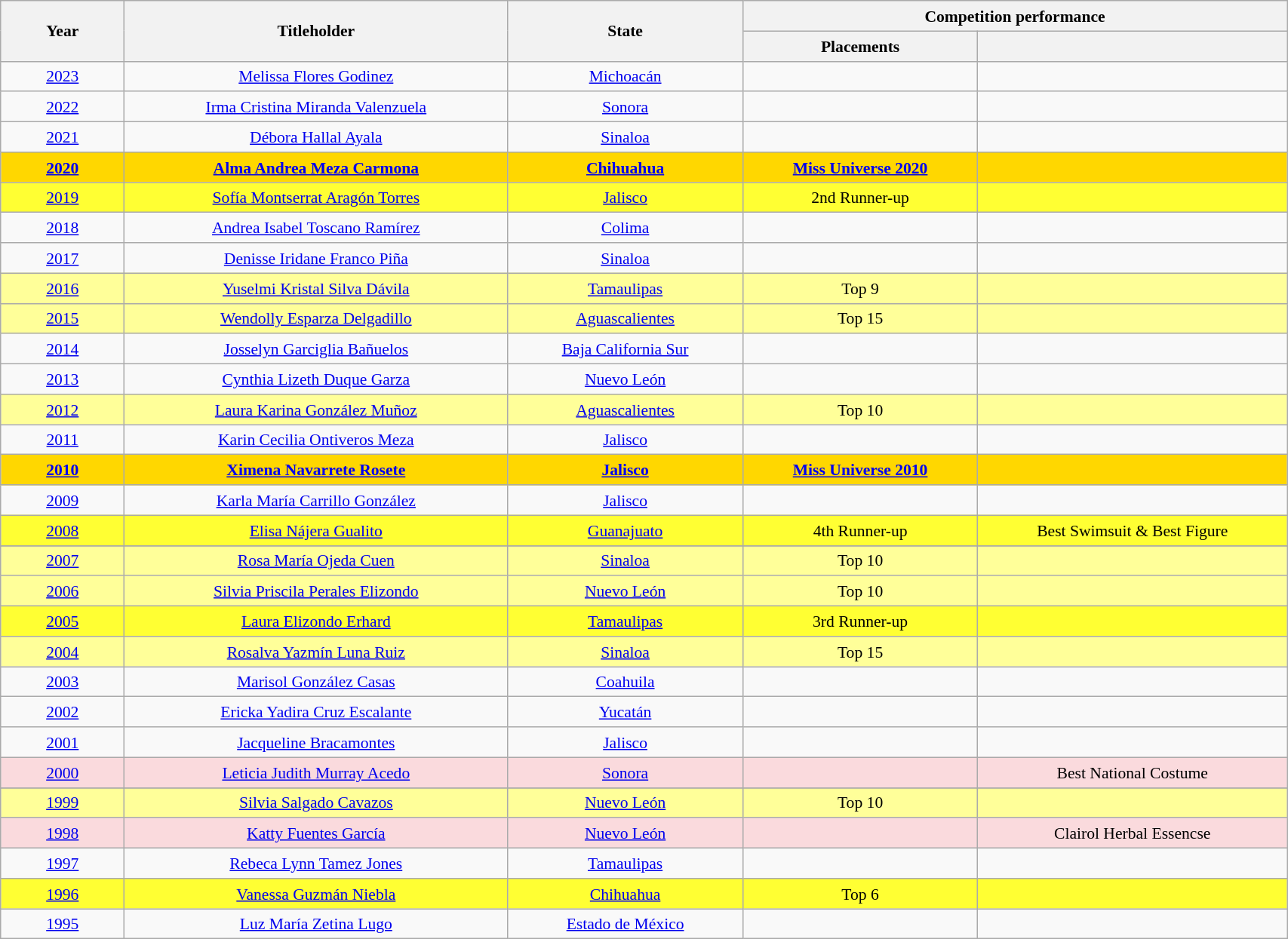<table class="wikitable" style="text-align:center; line-height:20px; font-size:90%; width:90%;">
<tr>
<th rowspan="2"  width=60px>Year</th>
<th rowspan="2"  width=200px>Titleholder</th>
<th rowspan="2"  width=120px>State</th>
<th colspan="2"  width=200px>Competition performance</th>
</tr>
<tr>
<th width=120px>Placements</th>
<th width=160px></th>
</tr>
<tr>
<td><a href='#'>2023</a></td>
<td><a href='#'>Melissa Flores Godinez</a></td>
<td><a href='#'>Michoacán</a></td>
<td></td>
<td></td>
</tr>
<tr>
<td><a href='#'>2022</a></td>
<td><a href='#'>Irma Cristina Miranda Valenzuela</a></td>
<td><a href='#'>Sonora</a></td>
<td></td>
<td></td>
</tr>
<tr>
<td><a href='#'>2021</a></td>
<td><a href='#'>Débora Hallal Ayala</a></td>
<td><a href='#'>Sinaloa</a></td>
<td></td>
<td></td>
</tr>
<tr style="background-color:gold; font-weight: bold">
<td><a href='#'>2020</a></td>
<td><a href='#'>Alma Andrea Meza Carmona</a></td>
<td><a href='#'>Chihuahua</a></td>
<td><a href='#'>Miss Universe 2020</a></td>
<td></td>
</tr>
<tr style="background-color:#FFFF33">
<td><a href='#'>2019</a></td>
<td><a href='#'>Sofía Montserrat Aragón Torres</a></td>
<td><a href='#'>Jalisco</a></td>
<td>2nd Runner-up</td>
<td></td>
</tr>
<tr>
<td><a href='#'>2018</a></td>
<td><a href='#'>Andrea Isabel Toscano Ramírez</a></td>
<td><a href='#'>Colima</a></td>
<td></td>
<td></td>
</tr>
<tr>
<td><a href='#'>2017</a></td>
<td><a href='#'>Denisse Iridane Franco Piña</a></td>
<td><a href='#'>Sinaloa</a></td>
<td></td>
<td></td>
</tr>
<tr style="background-color:#FFFF99">
<td><a href='#'>2016</a></td>
<td><a href='#'>Yuselmi Kristal Silva Dávila</a></td>
<td><a href='#'>Tamaulipas</a></td>
<td>Top 9</td>
<td></td>
</tr>
<tr style="background-color:#FFFF99">
<td><a href='#'>2015</a></td>
<td><a href='#'>Wendolly Esparza Delgadillo</a></td>
<td><a href='#'>Aguascalientes</a></td>
<td>Top 15</td>
<td></td>
</tr>
<tr>
<td><a href='#'>2014</a></td>
<td><a href='#'>Josselyn Garciglia Bañuelos</a></td>
<td><a href='#'>Baja California Sur</a></td>
<td></td>
<td></td>
</tr>
<tr>
<td><a href='#'>2013</a></td>
<td><a href='#'>Cynthia Lizeth Duque Garza</a></td>
<td><a href='#'>Nuevo León</a></td>
<td></td>
<td></td>
</tr>
<tr style="background-color:#FFFF99">
<td><a href='#'>2012</a></td>
<td><a href='#'>Laura Karina González Muñoz</a></td>
<td><a href='#'>Aguascalientes</a></td>
<td>Top 10</td>
<td></td>
</tr>
<tr>
<td><a href='#'>2011</a></td>
<td><a href='#'>Karin Cecilia Ontiveros Meza</a></td>
<td><a href='#'>Jalisco</a></td>
<td></td>
<td></td>
</tr>
<tr style="background-color:gold; font-weight: bold">
<td align="center"><a href='#'>2010</a></td>
<td><a href='#'>Ximena Navarrete Rosete</a></td>
<td><a href='#'>Jalisco</a></td>
<td><a href='#'>Miss Universe 2010</a></td>
<td></td>
</tr>
<tr>
<td><a href='#'>2009</a></td>
<td><a href='#'>Karla María Carrillo González</a></td>
<td><a href='#'>Jalisco</a></td>
<td></td>
<td></td>
</tr>
<tr style="background-color:#FFFF33">
<td><a href='#'>2008</a></td>
<td><a href='#'>Elisa Nájera Gualito</a></td>
<td><a href='#'>Guanajuato</a></td>
<td>4th Runner-up</td>
<td>Best Swimsuit & Best Figure</td>
</tr>
<tr>
</tr>
<tr style="background-color:#FFFF99">
<td><a href='#'>2007</a></td>
<td><a href='#'>Rosa María Ojeda Cuen</a></td>
<td><a href='#'>Sinaloa</a></td>
<td>Top 10</td>
<td></td>
</tr>
<tr style="background-color:#FFFF99">
<td><a href='#'>2006</a></td>
<td><a href='#'>Silvia Priscila Perales Elizondo</a></td>
<td><a href='#'>Nuevo León</a></td>
<td>Top 10</td>
<td></td>
</tr>
<tr style="background-color:#FFFF33">
<td><a href='#'>2005</a></td>
<td><a href='#'>Laura Elizondo Erhard</a></td>
<td><a href='#'>Tamaulipas</a></td>
<td>3rd Runner-up</td>
<td></td>
</tr>
<tr style="background-color:#FFFF99">
<td><a href='#'>2004</a></td>
<td><a href='#'>Rosalva Yazmín Luna Ruiz</a></td>
<td><a href='#'>Sinaloa</a></td>
<td>Top 15</td>
<td></td>
</tr>
<tr>
<td><a href='#'>2003</a></td>
<td><a href='#'>Marisol González Casas</a></td>
<td><a href='#'>Coahuila</a></td>
<td></td>
<td></td>
</tr>
<tr>
<td><a href='#'>2002</a></td>
<td><a href='#'>Ericka Yadira Cruz Escalante</a></td>
<td><a href='#'>Yucatán</a></td>
<td></td>
<td></td>
</tr>
<tr>
<td><a href='#'>2001</a></td>
<td><a href='#'>Jacqueline Bracamontes</a></td>
<td><a href='#'>Jalisco</a></td>
<td></td>
<td></td>
</tr>
<tr style="background-color:#FADADD;">
<td><a href='#'>2000</a></td>
<td><a href='#'>Leticia Judith Murray Acedo</a></td>
<td><a href='#'>Sonora</a></td>
<td></td>
<td>Best National Costume</td>
</tr>
<tr>
</tr>
<tr style="background-color:#FFFF99">
<td><a href='#'>1999</a></td>
<td><a href='#'>Silvia Salgado Cavazos</a></td>
<td><a href='#'>Nuevo León</a></td>
<td>Top 10</td>
<td></td>
</tr>
<tr style="background-color:#FADADD;">
<td><a href='#'>1998</a></td>
<td><a href='#'>Katty Fuentes García</a></td>
<td><a href='#'>Nuevo León</a></td>
<td></td>
<td>Clairol Herbal Essencse</td>
</tr>
<tr>
<td><a href='#'>1997</a></td>
<td><a href='#'>Rebeca Lynn Tamez Jones</a></td>
<td><a href='#'>Tamaulipas</a></td>
<td></td>
<td></td>
</tr>
<tr style="background-color:#FFFF33">
<td><a href='#'>1996</a></td>
<td><a href='#'>Vanessa Guzmán Niebla</a></td>
<td><a href='#'>Chihuahua</a></td>
<td>Top 6</td>
<td></td>
</tr>
<tr>
<td><a href='#'>1995</a></td>
<td><a href='#'>Luz María Zetina Lugo</a></td>
<td><a href='#'>Estado de México</a></td>
<td></td>
<td></td>
</tr>
</table>
